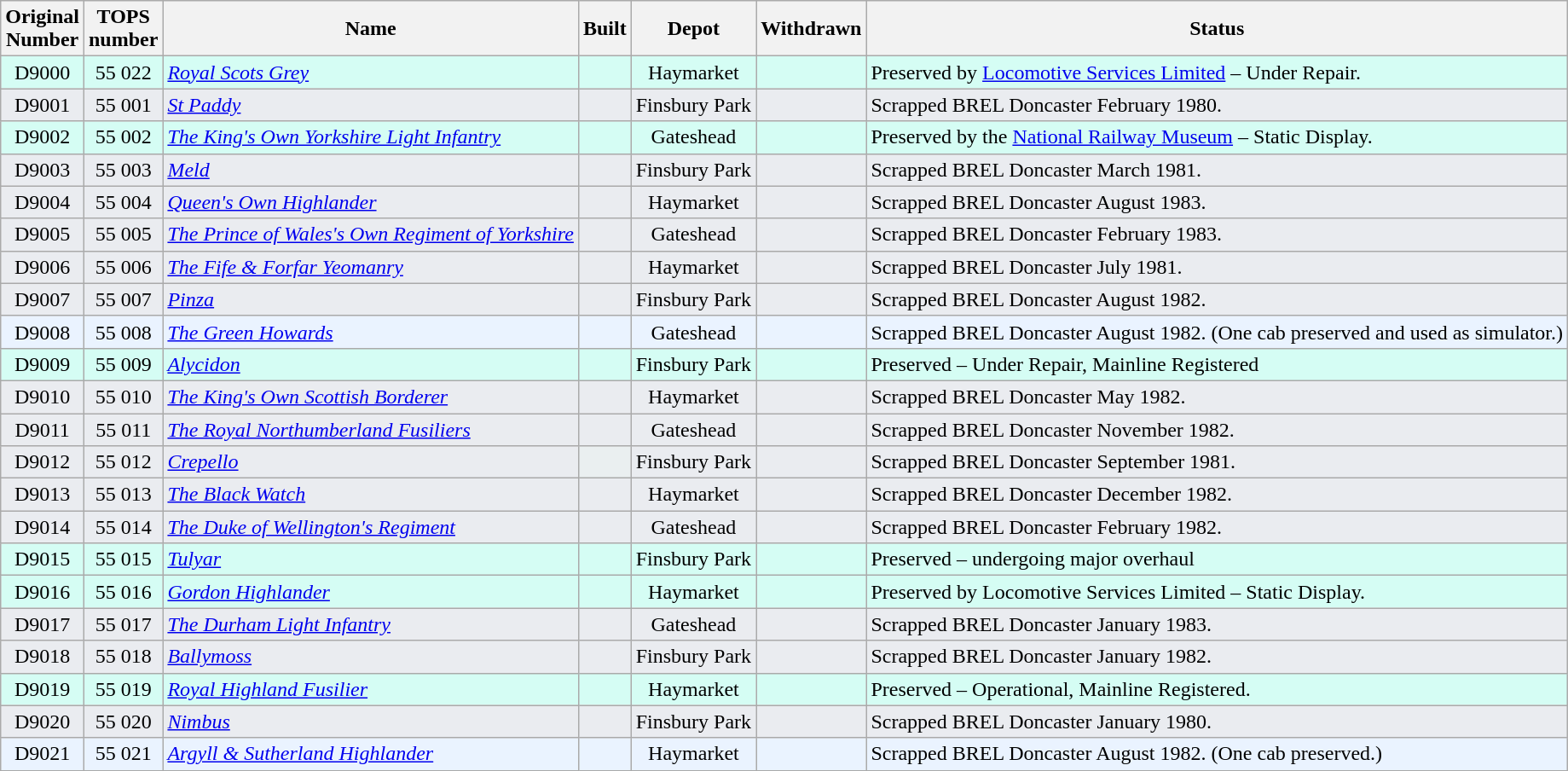<table class="wikitable sortable collapsible">
<tr>
<th>Original<br>Number</th>
<th>TOPS<br>number</th>
<th>Name</th>
<th>Built</th>
<th>Depot</th>
<th>Withdrawn</th>
<th>Status</th>
</tr>
<tr>
<td valign="top" bgcolor=#d5fdf4 align=center>D9000</td>
<td valign="top" bgcolor=#d5fdf4 align=center>55 022</td>
<td valign="top" bgcolor=#d5fdf4><a href='#'><em>Royal Scots Grey</em></a></td>
<td valign="top" bgcolor=#d5fdf4 align=center></td>
<td valign="top" bgcolor=#d5fdf4 align=center>Haymarket</td>
<td valign="top" bgcolor=#d5fdf4 align=center></td>
<td valign="top" bgcolor=#d5fdf4>Preserved by <a href='#'>Locomotive Services Limited</a> – Under Repair.</td>
</tr>
<tr>
<td valign="top" bgcolor=#eaecf0 align=center>D9001</td>
<td valign="top" bgcolor=#eaecf0 align=center>55 001</td>
<td valign="top" bgcolor=#eaecf0><em><a href='#'>St Paddy</a></em></td>
<td valign="top" bgcolor=#eaecf0 align=center></td>
<td valign="top" bgcolor=#eaecf0 align=center>Finsbury Park</td>
<td valign="top" bgcolor=#eaecf0 align=center></td>
<td valign="top" bgcolor=#eaecf0>Scrapped BREL Doncaster February 1980.</td>
</tr>
<tr>
<td valign="top" bgcolor=#d5fdf4 align=center>D9002</td>
<td valign="top" bgcolor=#d5fdf4 align=center>55 002</td>
<td valign="top" bgcolor=#d5fdf4><em><a href='#'>The King's Own Yorkshire Light Infantry</a></em></td>
<td valign="top" bgcolor=#d5fdf4 align=center></td>
<td valign="top" bgcolor=#d5fdf4 align=center>Gateshead</td>
<td valign="top" bgcolor=#d5fdf4 align=center></td>
<td valign="top" bgcolor=#d5fdf4>Preserved by the <a href='#'>National Railway Museum</a> – Static Display.</td>
</tr>
<tr>
<td valign="top" bgcolor=#eaecf0 align=center>D9003</td>
<td valign="top" bgcolor=#eaecf0 align=center>55 003</td>
<td valign="top" bgcolor=#eaecf0><em><a href='#'>Meld</a></em></td>
<td valign="top" bgcolor=#eaecf0 align=center></td>
<td valign="top" bgcolor=#eaecf0 align=center>Finsbury Park</td>
<td valign="top" bgcolor=#eaecf0 align=center></td>
<td valign="top" bgcolor=#eaecf0>Scrapped BREL Doncaster March 1981.</td>
</tr>
<tr>
<td valign="top" bgcolor=#eaecf0 align=center>D9004</td>
<td valign="top" bgcolor=#eaecf0 align=center>55 004</td>
<td valign="top" bgcolor=#eaecf0><em><a href='#'>Queen's Own Highlander</a></em></td>
<td valign="top" bgcolor=#eaecf0 align=center></td>
<td valign="top" bgcolor=#eaecf0 align=center>Haymarket</td>
<td valign="top" bgcolor=#eaecf0 align=center></td>
<td valign="top" bgcolor=#eaecf0>Scrapped BREL Doncaster August 1983.</td>
</tr>
<tr>
<td valign="top" bgcolor=#eaecf0 align=center>D9005</td>
<td valign="top" bgcolor=#eaecf0 align=center>55 005</td>
<td valign="top" bgcolor=#eaecf0><em><a href='#'>The Prince of Wales's Own Regiment of Yorkshire</a></em></td>
<td valign="top" bgcolor=#eaecf0 align=center></td>
<td valign="top" bgcolor=#eaecf0 align=center>Gateshead</td>
<td valign="top" bgcolor=#eaecf0 align=center></td>
<td valign="top" bgcolor=#eaecf0>Scrapped BREL Doncaster February 1983.</td>
</tr>
<tr>
<td valign="top" bgcolor=#eaecf0 align=center>D9006</td>
<td valign="top" bgcolor=#eaecf0 align=center>55 006</td>
<td valign="top" bgcolor=#eaecf0><em><a href='#'>The Fife & Forfar Yeomanry</a></em></td>
<td valign="top" bgcolor=#eaecf0 align=center></td>
<td valign="top" bgcolor=#eaecf0 align=center>Haymarket</td>
<td valign="top" bgcolor=#eaecf0 align=center></td>
<td valign="top" bgcolor=#eaecf0>Scrapped BREL Doncaster July 1981.</td>
</tr>
<tr>
<td valign="top" bgcolor=#eaecf0 align=center>D9007</td>
<td valign="top" bgcolor=#eaecf0 align=center>55 007</td>
<td valign="top" bgcolor=#eaecf0><em><a href='#'>Pinza</a></em></td>
<td valign="top" bgcolor=#eaecf0 align=center></td>
<td valign="top" bgcolor=#eaecf0 align=center>Finsbury Park</td>
<td valign="top" bgcolor=#eaecf0 align=center></td>
<td valign="top" bgcolor=#eaecf0>Scrapped BREL Doncaster August 1982.</td>
</tr>
<tr>
<td valign="top" bgcolor=#eaf3ff align=center>D9008</td>
<td valign="top" bgcolor=#eaf3ff align=center>55 008</td>
<td valign="top" bgcolor=#eaf3ff><em><a href='#'>The Green Howards</a></em></td>
<td valign="top" bgcolor=#eaf3ff align=center></td>
<td valign="top" bgcolor=#eaf3ff align=center>Gateshead</td>
<td valign="top" bgcolor=#eaf3ff align=center></td>
<td valign="top" bgcolor=#eaf3ff>Scrapped BREL Doncaster August 1982. (One cab preserved and used as simulator.)</td>
</tr>
<tr>
<td valign="top" bgcolor=#d5fdf4 align=center>D9009</td>
<td valign="top" bgcolor=#d5fdf4 align=center>55 009</td>
<td valign="top" bgcolor=#d5fdf4><em><a href='#'>Alycidon</a></em></td>
<td valign="top" bgcolor=#d5fdf4 align=center></td>
<td valign="top" bgcolor=#d5fdf4 align=center>Finsbury Park</td>
<td valign="top" bgcolor=#d5fdf4 align=center></td>
<td valign="top" bgcolor=#d5fdf4>Preserved – Under Repair, Mainline Registered</td>
</tr>
<tr>
<td valign="top" bgcolor=#eaecf0 align=center>D9010</td>
<td valign="top" bgcolor=#eaecf0 align=center>55 010</td>
<td valign="top" bgcolor=#eaecf0><em><a href='#'>The King's Own Scottish Borderer</a></em></td>
<td valign="top" bgcolor=#eaecf0 align=center></td>
<td valign="top" bgcolor=#eaecf0 align=center>Haymarket</td>
<td valign="top" bgcolor=#eaecf0 align=center></td>
<td valign="top" bgcolor=#eaecf0>Scrapped BREL Doncaster May 1982.</td>
</tr>
<tr>
<td valign="top" bgcolor=#eaecf0 align=center>D9011</td>
<td valign="top" bgcolor=#eaecf0 align=center>55 011</td>
<td valign="top" bgcolor=#eaecf0><em><a href='#'>The Royal Northumberland Fusiliers</a></em></td>
<td valign="top" bgcolor=#eaecf0 align=center></td>
<td valign="top" bgcolor=#eaecf0 align=center>Gateshead</td>
<td valign="top" bgcolor=#eaecf0 align=center></td>
<td valign="top" bgcolor=#eaecf0>Scrapped BREL Doncaster November 1982.</td>
</tr>
<tr>
<td valign="top" bgcolor=#eaecf0 align=center>D9012</td>
<td valign="top" bgcolor=#eaecf0 align=center>55 012</td>
<td valign="top" bgcolor=#eaecf0><em><a href='#'>Crepello</a></em></td>
<td valign="top" bgcolor=#eaeff0 align=center></td>
<td valign="top" bgcolor=#eaecf0 align=center>Finsbury Park</td>
<td valign="top" bgcolor=#eaecf0 align=center></td>
<td valign="top" bgcolor=#eaecf0>Scrapped BREL Doncaster September 1981.</td>
</tr>
<tr>
<td valign="top" bgcolor=#eaecf0 align=center>D9013</td>
<td valign="top" bgcolor=#eaecf0 align=center>55 013</td>
<td valign="top" bgcolor=#eaecf0><em><a href='#'>The Black Watch</a></em></td>
<td valign="top" bgcolor=#eaecf0 align=center></td>
<td valign="top" bgcolor=#eaecf0 align=center>Haymarket</td>
<td valign="top" bgcolor=#eaecf0 align=center></td>
<td valign="top" bgcolor=#eaecf0>Scrapped BREL Doncaster December 1982.</td>
</tr>
<tr>
<td valign="top" bgcolor=#eaecf0 align=center>D9014</td>
<td valign="top" bgcolor=#eaecf0 align=center>55 014</td>
<td valign="top" bgcolor=#eaecf0><em><a href='#'>The Duke of Wellington's Regiment</a></em></td>
<td valign="top" bgcolor=#eaecf0 align=center></td>
<td valign="top" bgcolor=#eaecf0 align=center>Gateshead</td>
<td valign="top" bgcolor=#eaecf0 align=center></td>
<td valign="top" bgcolor=#eaecf0>Scrapped BREL Doncaster February 1982.</td>
</tr>
<tr>
<td valign="top" bgcolor=#d5fdf4 align=center>D9015</td>
<td valign="top" bgcolor=#d5fdf4 align=center>55 015</td>
<td valign="top" bgcolor=#d5fdf4><em><a href='#'>Tulyar</a></em></td>
<td valign="top" bgcolor=#d5fdf4 align=center></td>
<td valign="top" bgcolor=#d5fdf4 align=center>Finsbury Park</td>
<td valign="top" bgcolor=#d5fdf4 align=center></td>
<td valign="top" bgcolor=#d5fdf4>Preserved – undergoing major overhaul</td>
</tr>
<tr>
<td valign="top" bgcolor=#d5fdf4 align=center>D9016</td>
<td valign="top" bgcolor=#d5fdf4 align=center>55 016</td>
<td valign="top" bgcolor=#d5fdf4><em><a href='#'>Gordon Highlander</a></em></td>
<td valign="top" bgcolor=#d5fdf4 align=center></td>
<td valign="top" bgcolor=#d5fdf4 align=center>Haymarket</td>
<td valign="top" bgcolor=#d5fdf4 align=center></td>
<td valign="top" bgcolor=#d5fdf4>Preserved by Locomotive Services Limited – Static Display.</td>
</tr>
<tr>
<td valign="top" bgcolor=#eaecf0 align=center>D9017</td>
<td valign="top" bgcolor=#eaecf0 align=center>55 017</td>
<td valign="top" bgcolor=#eaecf0><em><a href='#'>The Durham Light Infantry</a></em></td>
<td valign="top" bgcolor=#eaecf0 align=center></td>
<td valign="top" bgcolor=#eaecf0 align=center>Gateshead</td>
<td valign="top" bgcolor=#eaecf0 align=center></td>
<td valign="top" bgcolor=#eaecf0>Scrapped BREL Doncaster January 1983.</td>
</tr>
<tr>
<td valign="top" bgcolor=#eaecf0 align=center>D9018</td>
<td valign="top" bgcolor=#eaecf0 align=center>55 018</td>
<td valign="top" bgcolor=#eaecf0><em><a href='#'>Ballymoss</a></em></td>
<td valign="top" bgcolor=#eaecf0 align=center></td>
<td valign="top" bgcolor=#eaecf0 align=center>Finsbury Park</td>
<td valign="top" bgcolor=#eaecf0 align=center></td>
<td valign="top" bgcolor=#eaecf0>Scrapped BREL Doncaster January 1982.</td>
</tr>
<tr>
<td valign="top" bgcolor=#d5fdf4 align=center>D9019</td>
<td valign="top" bgcolor=#d5fdf4 align=center>55 019</td>
<td valign="top" bgcolor=#d5fdf4><em><a href='#'>Royal Highland Fusilier</a></em></td>
<td valign="top" bgcolor=#d5fdf4 align=center></td>
<td valign="top" bgcolor=#d5fdf4 align=center>Haymarket</td>
<td valign="top" bgcolor=#d5fdf4 align=center></td>
<td valign="top" bgcolor=#d5fdf4>Preserved – Operational, Mainline Registered.</td>
</tr>
<tr>
<td valign="top" bgcolor=#eaecf0 align=center>D9020</td>
<td valign="top" bgcolor=#eaecf0 align=center>55 020</td>
<td valign="top" bgcolor=#eaecf0><em><a href='#'>Nimbus</a></em></td>
<td valign="top" bgcolor=#eaecf0 align=center></td>
<td valign="top" bgcolor=#eaecf0 align=center>Finsbury Park</td>
<td valign="top" bgcolor=#eaecf0 align=center></td>
<td valign="top" bgcolor=#eaecf0>Scrapped BREL Doncaster January 1980.</td>
</tr>
<tr>
<td valign="top" bgcolor=#eaf3ff align=center>D9021</td>
<td valign="top" bgcolor=#eaf3ff align=center>55 021</td>
<td valign="top" bgcolor=#eaf3ff><em><a href='#'>Argyll & Sutherland Highlander</a></em></td>
<td valign="top" bgcolor=#eaf3ff align=center></td>
<td valign="top" bgcolor=#eaf3ff align=center>Haymarket</td>
<td valign="top" bgcolor=#eaf3ff align=center></td>
<td valign="top" bgcolor=#eaf3ff>Scrapped BREL Doncaster August 1982. (One cab preserved.)</td>
</tr>
</table>
